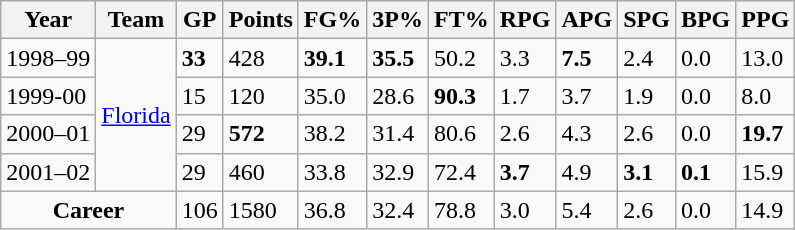<table class="wikitable sortable">
<tr>
<th>Year</th>
<th>Team</th>
<th>GP</th>
<th>Points</th>
<th>FG%</th>
<th>3P%</th>
<th>FT%</th>
<th>RPG</th>
<th>APG</th>
<th>SPG</th>
<th>BPG</th>
<th>PPG</th>
</tr>
<tr>
<td>1998–99</td>
<td rowspan=4><a href='#'>Florida</a></td>
<td><strong>33</strong></td>
<td>428</td>
<td><strong>39.1</strong></td>
<td><strong>35.5</strong></td>
<td>50.2</td>
<td>3.3</td>
<td><strong>7.5</strong></td>
<td>2.4</td>
<td>0.0</td>
<td>13.0</td>
</tr>
<tr>
<td>1999-00</td>
<td>15</td>
<td>120</td>
<td>35.0</td>
<td>28.6</td>
<td><strong>90.3</strong></td>
<td>1.7</td>
<td>3.7</td>
<td>1.9</td>
<td>0.0</td>
<td>8.0</td>
</tr>
<tr>
<td>2000–01</td>
<td>29</td>
<td><strong>572</strong></td>
<td>38.2</td>
<td>31.4</td>
<td>80.6</td>
<td>2.6</td>
<td>4.3</td>
<td>2.6</td>
<td>0.0</td>
<td><strong>19.7</strong></td>
</tr>
<tr>
<td>2001–02</td>
<td>29</td>
<td>460</td>
<td>33.8</td>
<td>32.9</td>
<td>72.4</td>
<td><strong>3.7</strong></td>
<td>4.9</td>
<td><strong>3.1</strong></td>
<td><strong>0.1</strong></td>
<td>15.9</td>
</tr>
<tr class="sortbottom">
<td align=center colspan=2><strong>Career</strong></td>
<td>106</td>
<td>1580</td>
<td>36.8</td>
<td>32.4</td>
<td>78.8</td>
<td>3.0</td>
<td>5.4</td>
<td>2.6</td>
<td>0.0</td>
<td>14.9</td>
</tr>
</table>
